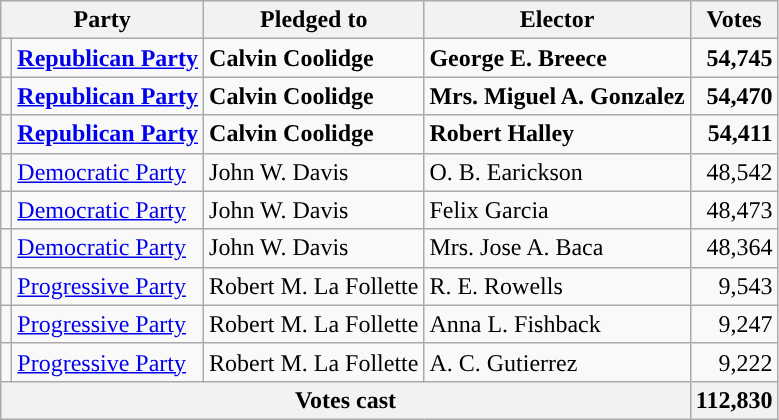<table class="wikitable">
<tr>
<th colspan=2>Party</th>
<th>Pledged to</th>
<th>Elector</th>
<th>Votes</th>
</tr>
<tr style="font-weight:bold">
<td></td>
<td><a href='#'>Republican Party</a></td>
<td>Calvin Coolidge</td>
<td>George E. Breece</td>
<td align=right>54,745</td>
</tr>
<tr style="font-weight:bold">
<td></td>
<td><a href='#'>Republican Party</a></td>
<td>Calvin Coolidge</td>
<td>Mrs. Miguel A. Gonzalez</td>
<td align=right>54,470</td>
</tr>
<tr style="font-weight:bold">
<td></td>
<td><a href='#'>Republican Party</a></td>
<td>Calvin Coolidge</td>
<td>Robert Halley</td>
<td align=right>54,411</td>
</tr>
<tr>
<td bgcolor=></td>
<td><a href='#'>Democratic Party</a></td>
<td>John W. Davis</td>
<td>O. B. Earickson</td>
<td align="right">48,542</td>
</tr>
<tr>
<td bgcolor=></td>
<td><a href='#'>Democratic Party</a></td>
<td>John W. Davis</td>
<td>Felix Garcia</td>
<td align="right">48,473</td>
</tr>
<tr>
<td bgcolor=></td>
<td><a href='#'>Democratic Party</a></td>
<td>John W. Davis</td>
<td>Mrs. Jose A. Baca</td>
<td align="right">48,364</td>
</tr>
<tr>
<td bgcolor=></td>
<td><a href='#'>Progressive Party</a></td>
<td>Robert M. La Follette</td>
<td>R. E. Rowells</td>
<td align="right">9,543</td>
</tr>
<tr>
<td bgcolor=></td>
<td><a href='#'>Progressive Party</a></td>
<td>Robert M. La Follette</td>
<td>Anna L. Fishback</td>
<td align="right">9,247</td>
</tr>
<tr>
<td bgcolor=></td>
<td><a href='#'>Progressive Party</a></td>
<td>Robert M. La Follette</td>
<td>A. C. Gutierrez</td>
<td align="right">9,222</td>
</tr>
<tr>
<th colspan="4">Votes cast</th>
<th>112,830</th>
</tr>
</table>
